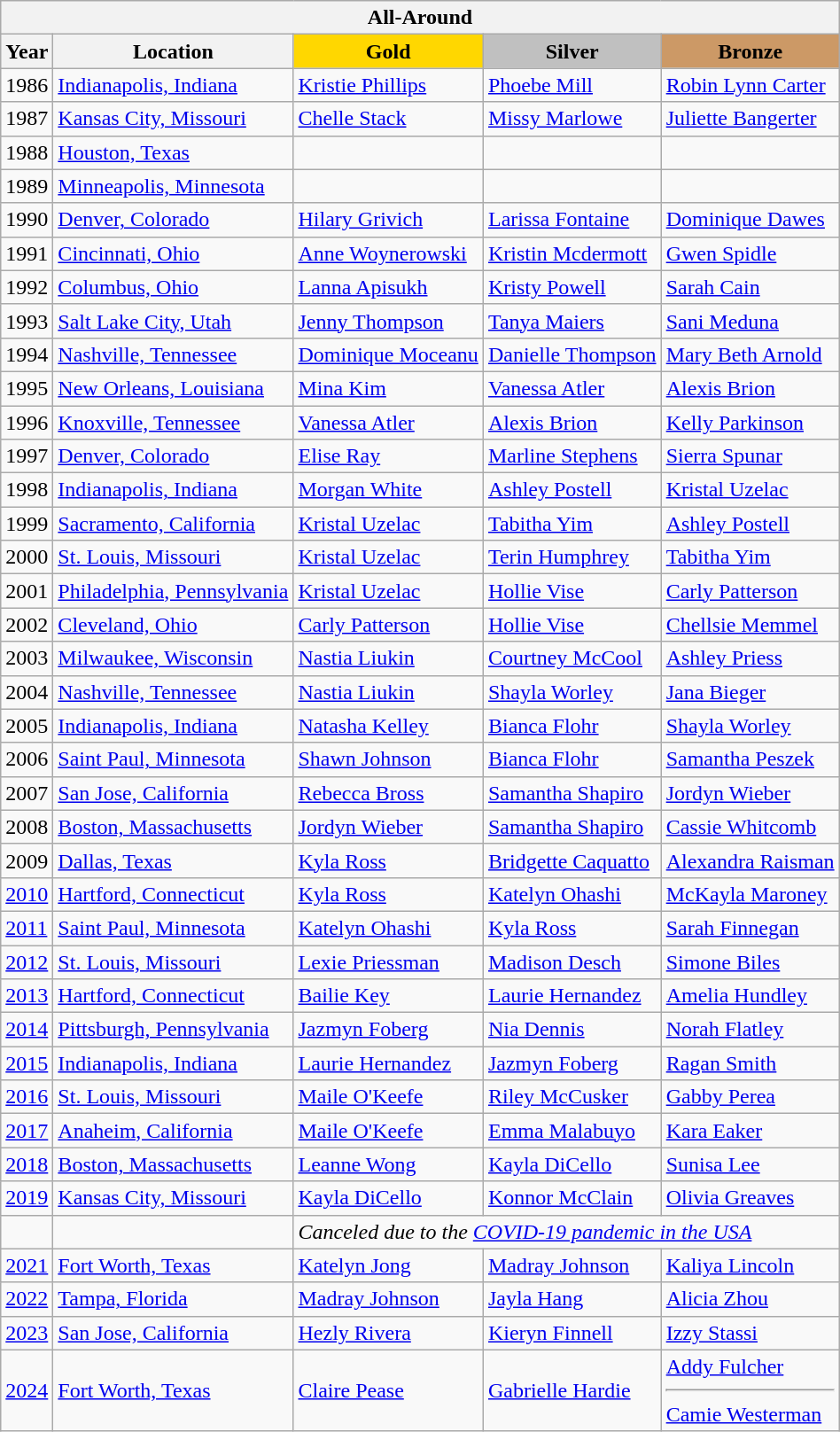<table class="wikitable mw-collapsible mw-collapsed" width="50%">
<tr>
<th align=center colspan="5">All-Around</th>
</tr>
<tr>
<th>Year</th>
<th>Location</th>
<td bgcolor="gold" align="center"><strong>Gold</strong></td>
<td bgcolor="silver" align="center"><strong>Silver</strong></td>
<td bgcolor="cc9966" align="center"><strong>Bronze</strong></td>
</tr>
<tr>
<td>1986</td>
<td><a href='#'>Indianapolis, Indiana</a></td>
<td><a href='#'>Kristie Phillips</a></td>
<td><a href='#'>Phoebe Mill</a></td>
<td><a href='#'>Robin Lynn Carter</a></td>
</tr>
<tr>
<td>1987</td>
<td><a href='#'>Kansas City, Missouri</a></td>
<td><a href='#'>Chelle Stack</a></td>
<td><a href='#'>Missy Marlowe</a></td>
<td><a href='#'>Juliette Bangerter</a></td>
</tr>
<tr>
<td>1988</td>
<td><a href='#'>Houston, Texas</a></td>
<td><a href='#'></a></td>
<td><a href='#'></a></td>
<td><a href='#'></a></td>
</tr>
<tr>
<td>1989</td>
<td><a href='#'>Minneapolis, Minnesota</a></td>
<td><a href='#'></a></td>
<td><a href='#'></a></td>
<td><a href='#'></a></td>
</tr>
<tr>
<td>1990</td>
<td><a href='#'>Denver, Colorado</a></td>
<td><a href='#'>Hilary Grivich</a></td>
<td><a href='#'>Larissa Fontaine</a></td>
<td><a href='#'>Dominique Dawes</a></td>
</tr>
<tr>
<td>1991</td>
<td><a href='#'>Cincinnati, Ohio</a></td>
<td><a href='#'>Anne Woynerowski</a></td>
<td><a href='#'>Kristin Mcdermott</a></td>
<td><a href='#'>Gwen Spidle</a></td>
</tr>
<tr>
<td>1992</td>
<td><a href='#'>Columbus, Ohio</a></td>
<td><a href='#'>Lanna Apisukh</a></td>
<td><a href='#'>Kristy Powell</a></td>
<td><a href='#'>Sarah Cain</a></td>
</tr>
<tr>
<td>1993</td>
<td><a href='#'>Salt Lake City, Utah</a></td>
<td><a href='#'>Jenny Thompson</a></td>
<td><a href='#'>Tanya Maiers</a></td>
<td><a href='#'>Sani Meduna</a></td>
</tr>
<tr>
<td>1994</td>
<td><a href='#'>Nashville, Tennessee</a></td>
<td><a href='#'>Dominique Moceanu</a></td>
<td><a href='#'>Danielle Thompson</a></td>
<td><a href='#'>Mary Beth Arnold</a></td>
</tr>
<tr>
<td>1995</td>
<td><a href='#'>New Orleans, Louisiana</a></td>
<td><a href='#'>Mina Kim</a></td>
<td><a href='#'>Vanessa Atler</a></td>
<td><a href='#'>Alexis Brion</a></td>
</tr>
<tr>
<td>1996</td>
<td><a href='#'>Knoxville, Tennessee</a></td>
<td><a href='#'>Vanessa Atler</a></td>
<td><a href='#'>Alexis Brion</a></td>
<td><a href='#'>Kelly Parkinson</a></td>
</tr>
<tr>
<td>1997</td>
<td><a href='#'>Denver, Colorado</a></td>
<td><a href='#'>Elise Ray</a></td>
<td><a href='#'>Marline Stephens</a></td>
<td><a href='#'>Sierra Spunar</a></td>
</tr>
<tr>
<td>1998</td>
<td><a href='#'>Indianapolis, Indiana</a></td>
<td><a href='#'>Morgan White</a></td>
<td><a href='#'>Ashley Postell</a></td>
<td><a href='#'>Kristal Uzelac</a></td>
</tr>
<tr>
<td>1999</td>
<td><a href='#'>Sacramento, California</a></td>
<td><a href='#'>Kristal Uzelac</a></td>
<td><a href='#'>Tabitha Yim</a></td>
<td><a href='#'>Ashley Postell</a></td>
</tr>
<tr>
<td>2000</td>
<td><a href='#'>St. Louis, Missouri</a></td>
<td><a href='#'>Kristal Uzelac</a></td>
<td><a href='#'>Terin Humphrey</a></td>
<td><a href='#'>Tabitha Yim</a></td>
</tr>
<tr>
<td>2001</td>
<td><a href='#'>Philadelphia, Pennsylvania</a></td>
<td><a href='#'>Kristal Uzelac</a></td>
<td><a href='#'>Hollie Vise</a></td>
<td><a href='#'>Carly Patterson</a></td>
</tr>
<tr>
<td>2002</td>
<td><a href='#'>Cleveland, Ohio</a></td>
<td><a href='#'>Carly Patterson</a></td>
<td><a href='#'>Hollie Vise</a></td>
<td><a href='#'>Chellsie Memmel</a></td>
</tr>
<tr>
<td>2003</td>
<td><a href='#'>Milwaukee, Wisconsin</a></td>
<td><a href='#'>Nastia Liukin</a></td>
<td><a href='#'>Courtney McCool</a></td>
<td><a href='#'>Ashley Priess</a></td>
</tr>
<tr>
<td>2004</td>
<td><a href='#'>Nashville, Tennessee</a></td>
<td><a href='#'>Nastia Liukin</a></td>
<td><a href='#'>Shayla Worley</a></td>
<td><a href='#'>Jana Bieger</a></td>
</tr>
<tr>
<td>2005</td>
<td><a href='#'>Indianapolis, Indiana</a></td>
<td><a href='#'>Natasha Kelley</a></td>
<td><a href='#'>Bianca Flohr</a></td>
<td><a href='#'>Shayla Worley</a></td>
</tr>
<tr>
<td>2006</td>
<td><a href='#'>Saint Paul, Minnesota</a></td>
<td><a href='#'>Shawn Johnson</a></td>
<td><a href='#'>Bianca Flohr</a></td>
<td><a href='#'>Samantha Peszek</a></td>
</tr>
<tr>
<td>2007</td>
<td><a href='#'>San Jose, California</a></td>
<td><a href='#'>Rebecca Bross</a></td>
<td><a href='#'>Samantha Shapiro</a></td>
<td><a href='#'>Jordyn Wieber</a></td>
</tr>
<tr>
<td>2008</td>
<td><a href='#'>Boston, Massachusetts</a><br></td>
<td><a href='#'>Jordyn Wieber</a></td>
<td><a href='#'>Samantha Shapiro</a></td>
<td><a href='#'>Cassie Whitcomb</a></td>
</tr>
<tr>
<td>2009</td>
<td><a href='#'>Dallas, Texas</a></td>
<td><a href='#'>Kyla Ross</a></td>
<td><a href='#'>Bridgette Caquatto</a></td>
<td><a href='#'>Alexandra Raisman</a></td>
</tr>
<tr>
<td><a href='#'>2010</a></td>
<td><a href='#'>Hartford, Connecticut</a></td>
<td><a href='#'>Kyla Ross</a></td>
<td><a href='#'>Katelyn Ohashi</a></td>
<td><a href='#'>McKayla Maroney</a></td>
</tr>
<tr>
<td><a href='#'>2011</a></td>
<td><a href='#'>Saint Paul, Minnesota</a></td>
<td><a href='#'>Katelyn Ohashi</a></td>
<td><a href='#'>Kyla Ross</a></td>
<td><a href='#'>Sarah Finnegan</a></td>
</tr>
<tr>
<td><a href='#'>2012</a></td>
<td><a href='#'>St. Louis, Missouri</a></td>
<td><a href='#'>Lexie Priessman</a></td>
<td><a href='#'>Madison Desch</a></td>
<td><a href='#'>Simone Biles</a></td>
</tr>
<tr>
<td><a href='#'>2013</a></td>
<td><a href='#'>Hartford, Connecticut</a></td>
<td><a href='#'>Bailie Key</a></td>
<td><a href='#'>Laurie Hernandez</a></td>
<td><a href='#'>Amelia Hundley</a></td>
</tr>
<tr>
<td><a href='#'>2014</a></td>
<td><a href='#'>Pittsburgh, Pennsylvania</a></td>
<td><a href='#'>Jazmyn Foberg</a></td>
<td><a href='#'>Nia Dennis</a></td>
<td><a href='#'>Norah Flatley</a></td>
</tr>
<tr>
<td><a href='#'>2015</a></td>
<td><a href='#'>Indianapolis, Indiana</a></td>
<td><a href='#'>Laurie Hernandez</a></td>
<td><a href='#'>Jazmyn Foberg</a></td>
<td><a href='#'>Ragan Smith</a></td>
</tr>
<tr>
<td><a href='#'>2016</a></td>
<td><a href='#'>St. Louis, Missouri</a></td>
<td><a href='#'>Maile O'Keefe</a></td>
<td><a href='#'>Riley McCusker</a></td>
<td><a href='#'>Gabby Perea</a></td>
</tr>
<tr>
<td><a href='#'>2017</a></td>
<td><a href='#'>Anaheim, California</a></td>
<td><a href='#'>Maile O'Keefe</a></td>
<td><a href='#'>Emma Malabuyo</a></td>
<td><a href='#'>Kara Eaker</a></td>
</tr>
<tr>
<td><a href='#'>2018</a></td>
<td><a href='#'>Boston, Massachusetts</a></td>
<td><a href='#'>Leanne Wong</a></td>
<td><a href='#'>Kayla DiCello</a></td>
<td><a href='#'>Sunisa Lee</a></td>
</tr>
<tr>
<td><a href='#'>2019</a></td>
<td><a href='#'>Kansas City, Missouri</a></td>
<td><a href='#'>Kayla DiCello</a></td>
<td><a href='#'>Konnor McClain</a></td>
<td><a href='#'>Olivia Greaves</a></td>
</tr>
<tr>
<td></td>
<td></td>
<td colspan="3"><em>Canceled due to the <a href='#'>COVID-19 pandemic in the USA</a></em> </td>
</tr>
<tr>
<td><a href='#'>2021</a></td>
<td><a href='#'>Fort Worth, Texas</a></td>
<td><a href='#'>Katelyn Jong</a></td>
<td><a href='#'>Madray Johnson</a></td>
<td><a href='#'>Kaliya Lincoln</a></td>
</tr>
<tr>
<td><a href='#'>2022</a></td>
<td><a href='#'>Tampa, Florida</a></td>
<td><a href='#'>Madray Johnson</a></td>
<td><a href='#'>Jayla Hang</a></td>
<td><a href='#'>Alicia Zhou</a></td>
</tr>
<tr>
<td><a href='#'>2023</a></td>
<td><a href='#'>San Jose, California</a></td>
<td><a href='#'>Hezly Rivera</a></td>
<td><a href='#'>Kieryn Finnell</a></td>
<td><a href='#'>Izzy Stassi</a></td>
</tr>
<tr>
<td><a href='#'>2024</a></td>
<td><a href='#'>Fort Worth, Texas</a></td>
<td><a href='#'>Claire Pease</a></td>
<td><a href='#'>Gabrielle Hardie</a></td>
<td><a href='#'>Addy Fulcher</a><hr><a href='#'>Camie Westerman</a></td>
</tr>
</table>
